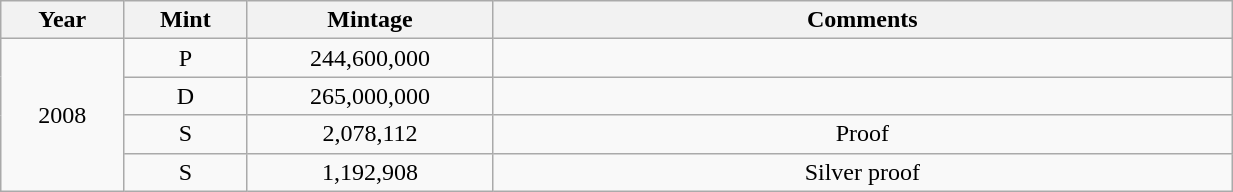<table class="wikitable sortable" style="min-width:65%; text-align:center;">
<tr>
<th width="10%">Year</th>
<th width="10%">Mint</th>
<th width="20%">Mintage</th>
<th width="60%">Comments</th>
</tr>
<tr>
<td rowspan="4">2008</td>
<td>P</td>
<td>244,600,000</td>
<td></td>
</tr>
<tr>
<td>D</td>
<td>265,000,000</td>
<td></td>
</tr>
<tr>
<td>S</td>
<td>2,078,112</td>
<td>Proof</td>
</tr>
<tr>
<td>S</td>
<td>1,192,908</td>
<td>Silver proof</td>
</tr>
</table>
